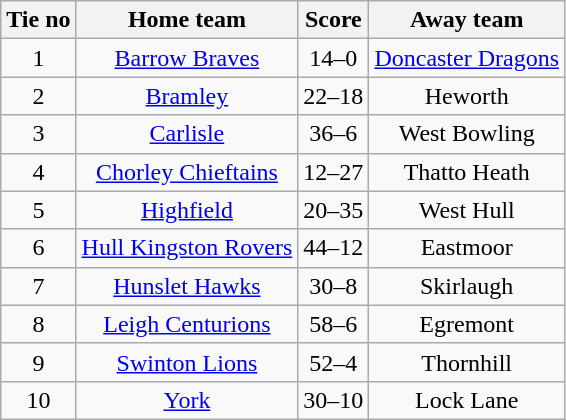<table class="wikitable" style="text-align:center">
<tr>
<th>Tie no</th>
<th>Home team</th>
<th>Score</th>
<th>Away team</th>
</tr>
<tr>
<td>1</td>
<td><a href='#'>Barrow Braves</a></td>
<td>14–0</td>
<td><a href='#'>Doncaster Dragons</a></td>
</tr>
<tr>
<td>2</td>
<td><a href='#'>Bramley</a></td>
<td>22–18</td>
<td>Heworth</td>
</tr>
<tr>
<td>3</td>
<td><a href='#'>Carlisle</a></td>
<td>36–6</td>
<td>West Bowling</td>
</tr>
<tr>
<td>4</td>
<td><a href='#'>Chorley Chieftains</a></td>
<td>12–27</td>
<td>Thatto Heath</td>
</tr>
<tr>
<td>5</td>
<td><a href='#'>Highfield</a></td>
<td>20–35</td>
<td>West Hull</td>
</tr>
<tr>
<td>6</td>
<td><a href='#'>Hull Kingston Rovers</a></td>
<td>44–12</td>
<td>Eastmoor</td>
</tr>
<tr>
<td>7</td>
<td><a href='#'>Hunslet Hawks</a></td>
<td>30–8</td>
<td>Skirlaugh</td>
</tr>
<tr>
<td>8</td>
<td><a href='#'>Leigh Centurions</a></td>
<td>58–6</td>
<td>Egremont</td>
</tr>
<tr>
<td>9</td>
<td><a href='#'>Swinton Lions</a></td>
<td>52–4</td>
<td>Thornhill</td>
</tr>
<tr>
<td>10</td>
<td><a href='#'>York</a></td>
<td>30–10</td>
<td>Lock Lane</td>
</tr>
</table>
